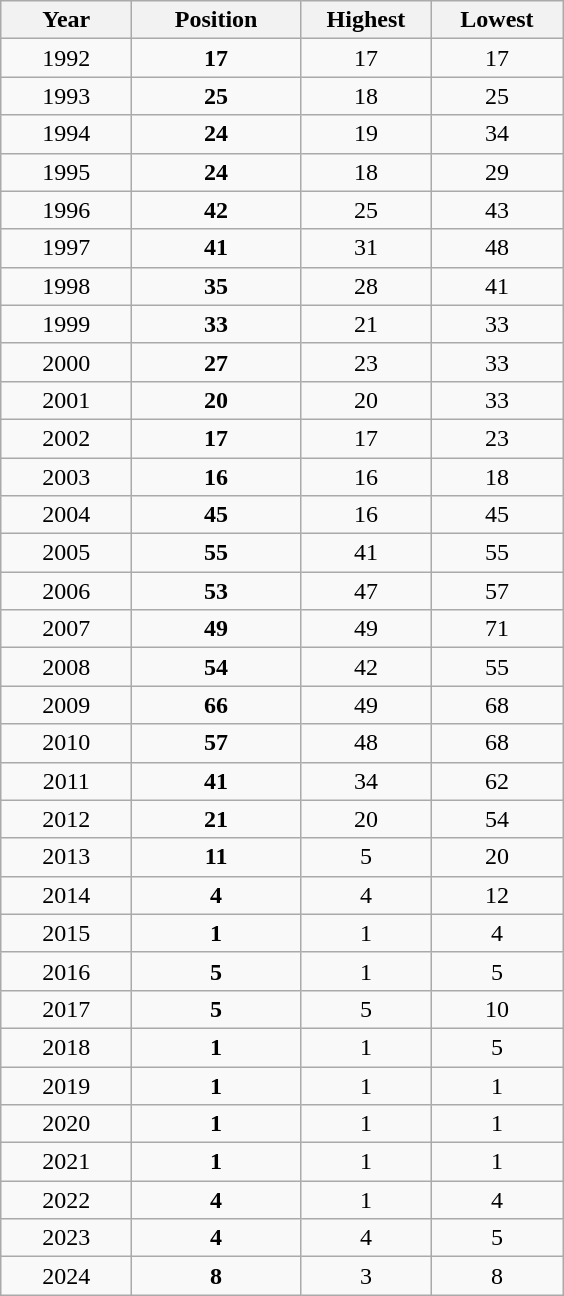<table class="wikitable sortable collapsible collapsed" style="text-align:center;">
<tr>
<th width=80>Year</th>
<th width=105>Position</th>
<th width=80>Highest</th>
<th width=80>Lowest</th>
</tr>
<tr>
<td>1992</td>
<td><strong>17</strong></td>
<td>17</td>
<td>17</td>
</tr>
<tr>
<td>1993</td>
<td><strong>25</strong></td>
<td>18</td>
<td>25</td>
</tr>
<tr>
<td>1994</td>
<td><strong>24</strong></td>
<td>19</td>
<td>34</td>
</tr>
<tr>
<td>1995</td>
<td><strong>24</strong></td>
<td>18</td>
<td>29</td>
</tr>
<tr>
<td>1996</td>
<td><strong>42</strong></td>
<td>25</td>
<td>43</td>
</tr>
<tr>
<td>1997</td>
<td><strong>41</strong></td>
<td>31</td>
<td>48</td>
</tr>
<tr>
<td>1998</td>
<td><strong>35</strong></td>
<td>28</td>
<td>41</td>
</tr>
<tr>
<td>1999</td>
<td><strong>33</strong></td>
<td>21</td>
<td>33</td>
</tr>
<tr>
<td>2000</td>
<td><strong>27</strong></td>
<td>23</td>
<td>33</td>
</tr>
<tr>
<td>2001</td>
<td><strong>20</strong></td>
<td>20</td>
<td>33</td>
</tr>
<tr>
<td>2002</td>
<td><strong>17</strong></td>
<td>17</td>
<td>23</td>
</tr>
<tr>
<td>2003</td>
<td><strong>16</strong></td>
<td>16</td>
<td>18</td>
</tr>
<tr>
<td>2004</td>
<td><strong>45</strong></td>
<td>16</td>
<td>45</td>
</tr>
<tr>
<td>2005</td>
<td><strong>55</strong></td>
<td>41</td>
<td>55</td>
</tr>
<tr>
<td>2006</td>
<td><strong>53</strong></td>
<td>47</td>
<td>57</td>
</tr>
<tr>
<td>2007</td>
<td><strong>49</strong></td>
<td>49</td>
<td>71</td>
</tr>
<tr>
<td>2008</td>
<td><strong>54</strong></td>
<td>42</td>
<td>55</td>
</tr>
<tr>
<td>2009</td>
<td><strong>66</strong></td>
<td>49</td>
<td>68</td>
</tr>
<tr>
<td>2010</td>
<td><strong>57</strong></td>
<td>48</td>
<td>68</td>
</tr>
<tr>
<td>2011</td>
<td><strong>41</strong></td>
<td>34</td>
<td>62</td>
</tr>
<tr>
<td>2012</td>
<td><strong>21</strong></td>
<td>20</td>
<td>54</td>
</tr>
<tr>
<td>2013</td>
<td><strong>11</strong></td>
<td>5</td>
<td>20</td>
</tr>
<tr>
<td>2014</td>
<td><strong>4</strong></td>
<td>4</td>
<td>12</td>
</tr>
<tr>
<td>2015</td>
<td><strong>1</strong></td>
<td>1</td>
<td>4</td>
</tr>
<tr>
<td>2016</td>
<td><strong>5</strong></td>
<td>1</td>
<td>5</td>
</tr>
<tr>
<td>2017</td>
<td><strong>5</strong></td>
<td>5</td>
<td>10</td>
</tr>
<tr>
<td>2018</td>
<td><strong>1</strong></td>
<td>1</td>
<td>5</td>
</tr>
<tr>
<td>2019</td>
<td><strong>1</strong></td>
<td>1</td>
<td>1</td>
</tr>
<tr>
<td>2020</td>
<td><strong>1</strong></td>
<td>1</td>
<td>1</td>
</tr>
<tr>
<td>2021</td>
<td><strong>1</strong></td>
<td>1</td>
<td>1</td>
</tr>
<tr>
<td>2022</td>
<td><strong>4</strong></td>
<td>1</td>
<td>4</td>
</tr>
<tr>
<td>2023</td>
<td><strong>4</strong></td>
<td>4</td>
<td>5</td>
</tr>
<tr>
<td>2024</td>
<td><strong>8</strong></td>
<td>3</td>
<td>8</td>
</tr>
</table>
